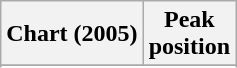<table class="wikitable sortable plainrowheaders" style="text-align:center">
<tr>
<th>Chart (2005)</th>
<th>Peak<br>position</th>
</tr>
<tr>
</tr>
<tr>
</tr>
<tr>
</tr>
<tr>
</tr>
<tr>
</tr>
<tr>
</tr>
</table>
